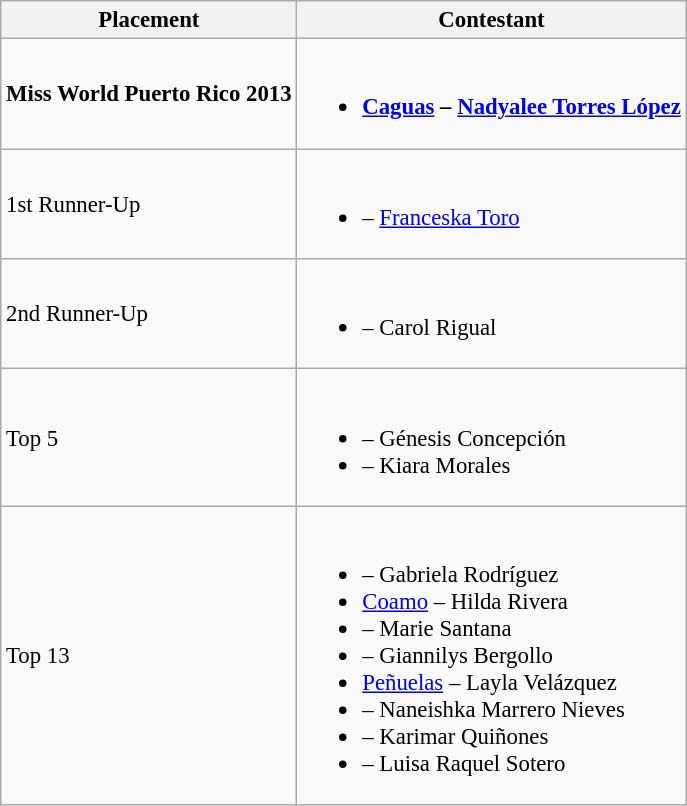<table class="wikitable sortable" style="font-size: 95%;">
<tr>
<th>Placement</th>
<th>Contestant</th>
</tr>
<tr>
<td><strong>Miss World Puerto Rico 2013</strong></td>
<td><br><ul><li><strong> <a href='#'>Caguas</a> – <a href='#'>Nadyalee Torres López</a></strong></li></ul></td>
</tr>
<tr>
<td>1st Runner-Up</td>
<td><br><ul><li> – <a href='#'>Franceska Toro</a></li></ul></td>
</tr>
<tr>
<td>2nd Runner-Up</td>
<td><br><ul><li> – Carol Rigual</li></ul></td>
</tr>
<tr>
<td>Top 5</td>
<td><br><ul><li> – Génesis Concepción</li><li> – Kiara Morales</li></ul></td>
</tr>
<tr>
<td>Top 13</td>
<td><br><ul><li> – Gabriela Rodríguez</li><li> <a href='#'>Coamo</a> – Hilda Rivera</li><li> – Marie Santana</li><li> – Giannilys Bergollo</li><li> <a href='#'>Peñuelas</a> – Layla Velázquez</li><li> – Naneishka Marrero Nieves</li><li> – Karimar Quiñones</li><li> – Luisa Raquel Sotero</li></ul></td>
</tr>
</table>
